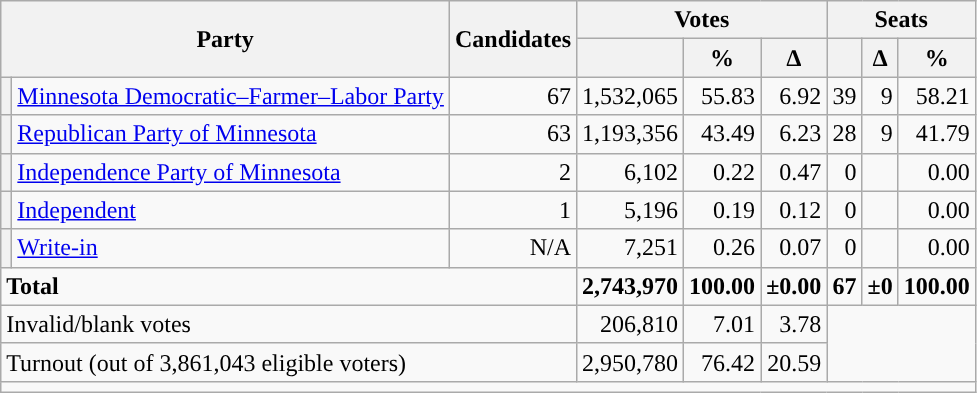<table class="wikitable">
<tr>
<th rowspan="2" colspan="2">Party</th>
<th rowspan="2">Candidates</th>
<th colspan="3">Votes</th>
<th colspan="3">Seats</th>
</tr>
<tr>
<th></th>
<th>%</th>
<th>∆</th>
<th></th>
<th>∆</th>
<th>%</th>
</tr>
<tr>
<th style="background-color:"></th>
<td><a href='#'>Minnesota Democratic–Farmer–Labor Party</a></td>
<td align="right">67</td>
<td align="right">1,532,065</td>
<td align="right">55.83</td>
<td align="right">6.92</td>
<td align="right">39</td>
<td align="right">9</td>
<td align="right">58.21</td>
</tr>
<tr>
<th style="background-color:"></th>
<td><a href='#'>Republican Party of Minnesota</a></td>
<td align="right">63</td>
<td align="right">1,193,356</td>
<td align="right">43.49</td>
<td align="right">6.23</td>
<td align="right">28</td>
<td align="right">9</td>
<td align="right">41.79</td>
</tr>
<tr>
<th style="background-color:"></th>
<td><a href='#'>Independence Party of Minnesota</a></td>
<td align="right">2</td>
<td align="right">6,102</td>
<td align="right">0.22</td>
<td align="right">0.47</td>
<td align="right">0</td>
<td align="right"></td>
<td align="right">0.00</td>
</tr>
<tr>
<th style="background-color:"></th>
<td><a href='#'>Independent</a></td>
<td align="right">1</td>
<td align="right">5,196</td>
<td align="right">0.19</td>
<td align="right">0.12</td>
<td align="right">0</td>
<td align="right"></td>
<td align="right">0.00</td>
</tr>
<tr>
<th style="background-color:"></th>
<td><a href='#'>Write-in</a></td>
<td align="right">N/A</td>
<td align="right">7,251</td>
<td align="right">0.26</td>
<td align="right">0.07</td>
<td align="right">0</td>
<td align="right"></td>
<td align="right">0.00</td>
</tr>
<tr>
<td colspan="3" align="left"><strong>Total</strong></td>
<td align="right"><strong>2,743,970</strong></td>
<td align="right"><strong>100.00</strong></td>
<td align="right"><strong>±0.00</strong></td>
<td align="right"><strong>67</strong></td>
<td align="right"><strong>±0</strong></td>
<td align="right"><strong>100.00</strong></td>
</tr>
<tr>
<td colspan="3" align="left">Invalid/blank votes</td>
<td colspan="1" align="right">206,810</td>
<td colspan="1" align="right">7.01</td>
<td colspan="1" align="right">3.78</td>
<td rowspan="2" colspan="3"></td>
</tr>
<tr>
<td colspan="3" align="left">Turnout (out of 3,861,043 eligible voters)</td>
<td colspan="1" align="right">2,950,780</td>
<td colspan="1" align="right">76.42</td>
<td colspan="1" align="right">20.59</td>
</tr>
<tr>
<td colspan="9"></td>
</tr>
</table>
